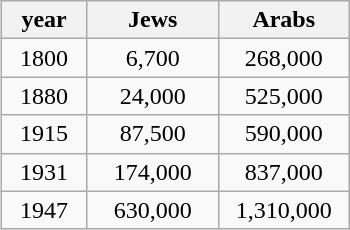<table class="wikitable floatright" align="right">
<tr>
<th width="50">year</th>
<th width="80">Jews</th>
<th width="80">Arabs</th>
</tr>
<tr>
<td align="center">1800</td>
<td align="center">6,700</td>
<td align="center">268,000</td>
</tr>
<tr>
<td align="center">1880</td>
<td align="center">24,000</td>
<td align="center">525,000</td>
</tr>
<tr>
<td align="center">1915</td>
<td align="center">87,500</td>
<td align="center">590,000</td>
</tr>
<tr>
<td align="center">1931</td>
<td align="center">174,000</td>
<td align="center">837,000</td>
</tr>
<tr>
<td align="center">1947</td>
<td align="center">630,000</td>
<td align="center">1,310,000</td>
</tr>
</table>
